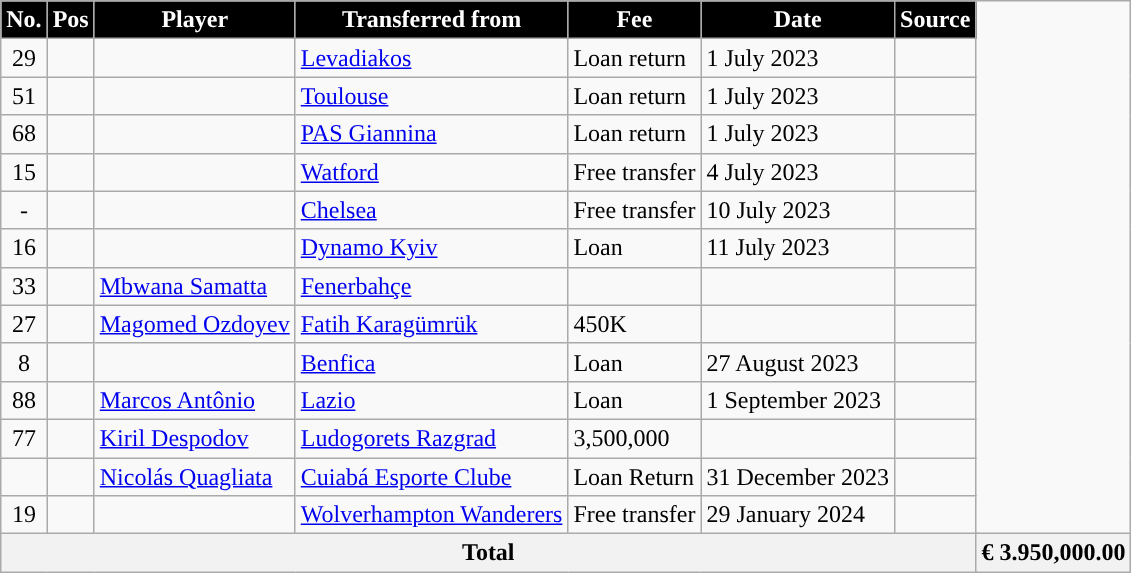<table class="wikitable plainrowheaders sortable">
<tr>
<th style="background:black; color:#FFFFFF; ">No.</th>
<th style="background:black; color:#FFFFFF; ">Pos</th>
<th style="background:black; color:#FFFFFF; ">Player</th>
<th style="background:black; color:#FFFFFF; ">Transferred from</th>
<th style="background:black; color:#FFFFFF; ">Fee</th>
<th style="background:black; color:#FFFFFF; ">Date</th>
<th style="background:black; color:#FFFFFF; ">Source</th>
</tr>
<tr>
<td align=center>29</td>
<td align=center></td>
<td></td>
<td> <a href='#'>Levadiakos</a></td>
<td>Loan return</td>
<td>1 July 2023</td>
<td></td>
</tr>
<tr>
<td align=center>51</td>
<td align=center></td>
<td></td>
<td> <a href='#'>Toulouse</a></td>
<td>Loan return</td>
<td>1 July 2023</td>
<td></td>
</tr>
<tr>
<td align=center>68</td>
<td align=center></td>
<td></td>
<td> <a href='#'>PAS Giannina</a></td>
<td>Loan return</td>
<td>1 July 2023</td>
<td></td>
</tr>
<tr>
<td align=center>15</td>
<td align=center></td>
<td></td>
<td> <a href='#'>Watford</a></td>
<td>Free transfer</td>
<td>4 July 2023</td>
<td></td>
</tr>
<tr>
<td align=center>-</td>
<td align=center></td>
<td></td>
<td> <a href='#'>Chelsea</a></td>
<td>Free transfer</td>
<td>10 July 2023</td>
<td></td>
</tr>
<tr>
<td align=center>16</td>
<td align=center></td>
<td></td>
<td> <a href='#'>Dynamo Kyiv</a></td>
<td>Loan</td>
<td>11 July 2023</td>
<td></td>
</tr>
<tr>
<td align=center>33</td>
<td align=center></td>
<td> <a href='#'>Mbwana Samatta</a></td>
<td> <a href='#'>Fenerbahçe</a></td>
<td></td>
<td></td>
<td></td>
</tr>
<tr>
<td align=center>27</td>
<td align=center></td>
<td> <a href='#'>Magomed Ozdoyev</a></td>
<td> <a href='#'>Fatih Karagümrük</a></td>
<td>450K</td>
<td></td>
<td></td>
</tr>
<tr>
<td align=center>8</td>
<td align=center></td>
<td></td>
<td> <a href='#'>Benfica</a></td>
<td>Loan</td>
<td>27 August 2023</td>
<td></td>
</tr>
<tr>
<td align=center>88</td>
<td align=center></td>
<td> <a href='#'>Marcos Antônio</a></td>
<td> <a href='#'>Lazio</a></td>
<td>Loan</td>
<td>1 September 2023</td>
<td></td>
</tr>
<tr>
<td align=center>77</td>
<td align=center></td>
<td> <a href='#'>Kiril Despodov</a></td>
<td> <a href='#'>Ludogorets Razgrad</a></td>
<td>3,500,000</td>
<td></td>
<td></td>
</tr>
<tr>
<td align=center></td>
<td align=center></td>
<td> <a href='#'>Nicolás Quagliata</a></td>
<td> <a href='#'>Cuiabá Esporte Clube</a></td>
<td>Loan Return</td>
<td>31 December 2023</td>
<td></td>
</tr>
<tr>
<td align=center>19</td>
<td align=center></td>
<td></td>
<td> <a href='#'>Wolverhampton Wanderers</a></td>
<td>Free transfer</td>
<td>29 January 2024</td>
<td></td>
</tr>
<tr>
<th colspan="11">Total</th>
<th colspan="2">€ 3.950,000.00</th>
</tr>
</table>
